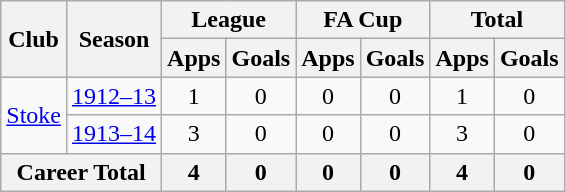<table class="wikitable" style="text-align: center;">
<tr>
<th rowspan="2">Club</th>
<th rowspan="2">Season</th>
<th colspan="2">League</th>
<th colspan="2">FA Cup</th>
<th colspan="2">Total</th>
</tr>
<tr>
<th>Apps</th>
<th>Goals</th>
<th>Apps</th>
<th>Goals</th>
<th>Apps</th>
<th>Goals</th>
</tr>
<tr>
<td rowspan="2"><a href='#'>Stoke</a></td>
<td><a href='#'>1912–13</a></td>
<td>1</td>
<td>0</td>
<td>0</td>
<td>0</td>
<td>1</td>
<td>0</td>
</tr>
<tr>
<td><a href='#'>1913–14</a></td>
<td>3</td>
<td>0</td>
<td>0</td>
<td>0</td>
<td>3</td>
<td>0</td>
</tr>
<tr>
<th colspan="2">Career Total</th>
<th>4</th>
<th>0</th>
<th>0</th>
<th>0</th>
<th>4</th>
<th>0</th>
</tr>
</table>
